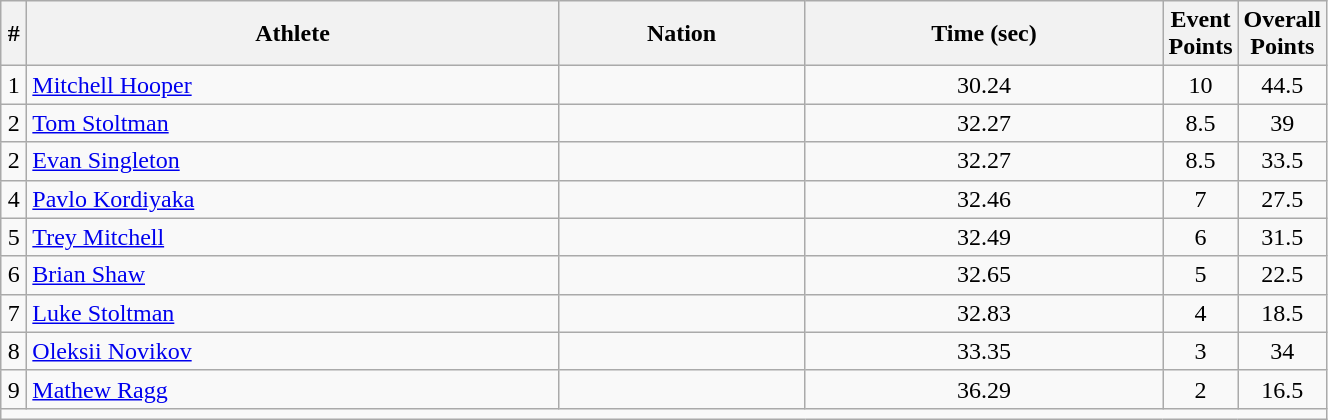<table class="wikitable sortable" style="text-align:center;width: 70%;">
<tr>
<th scope="col" style="width: 10px;">#</th>
<th scope="col">Athlete</th>
<th scope="col">Nation</th>
<th scope="col">Time (sec)</th>
<th scope="col" style="width: 10px;">Event Points</th>
<th scope="col" style="width: 10px;">Overall Points</th>
</tr>
<tr>
<td>1</td>
<td align=left><a href='#'>Mitchell Hooper</a></td>
<td align=left></td>
<td>30.24</td>
<td>10</td>
<td>44.5</td>
</tr>
<tr>
<td>2</td>
<td align=left><a href='#'>Tom Stoltman</a></td>
<td align=left></td>
<td>32.27</td>
<td>8.5</td>
<td>39</td>
</tr>
<tr>
<td>2</td>
<td align=left><a href='#'>Evan Singleton</a></td>
<td align=left></td>
<td>32.27</td>
<td>8.5</td>
<td>33.5</td>
</tr>
<tr>
<td>4</td>
<td align=left><a href='#'>Pavlo Kordiyaka</a></td>
<td align=left></td>
<td>32.46</td>
<td>7</td>
<td>27.5</td>
</tr>
<tr>
<td>5</td>
<td align=left><a href='#'>Trey Mitchell</a></td>
<td align=left></td>
<td>32.49</td>
<td>6</td>
<td>31.5</td>
</tr>
<tr>
<td>6</td>
<td align=left><a href='#'>Brian Shaw</a></td>
<td align=left></td>
<td>32.65</td>
<td>5</td>
<td>22.5</td>
</tr>
<tr>
<td>7</td>
<td align=left><a href='#'>Luke Stoltman</a></td>
<td align=left></td>
<td>32.83</td>
<td>4</td>
<td>18.5</td>
</tr>
<tr>
<td>8</td>
<td align=left><a href='#'>Oleksii Novikov</a></td>
<td align=left></td>
<td>33.35</td>
<td>3</td>
<td>34</td>
</tr>
<tr>
<td>9</td>
<td align=left><a href='#'>Mathew Ragg</a></td>
<td align=left></td>
<td>36.29</td>
<td>2</td>
<td>16.5</td>
</tr>
<tr class="sortbottom">
<td colspan="6"></td>
</tr>
</table>
